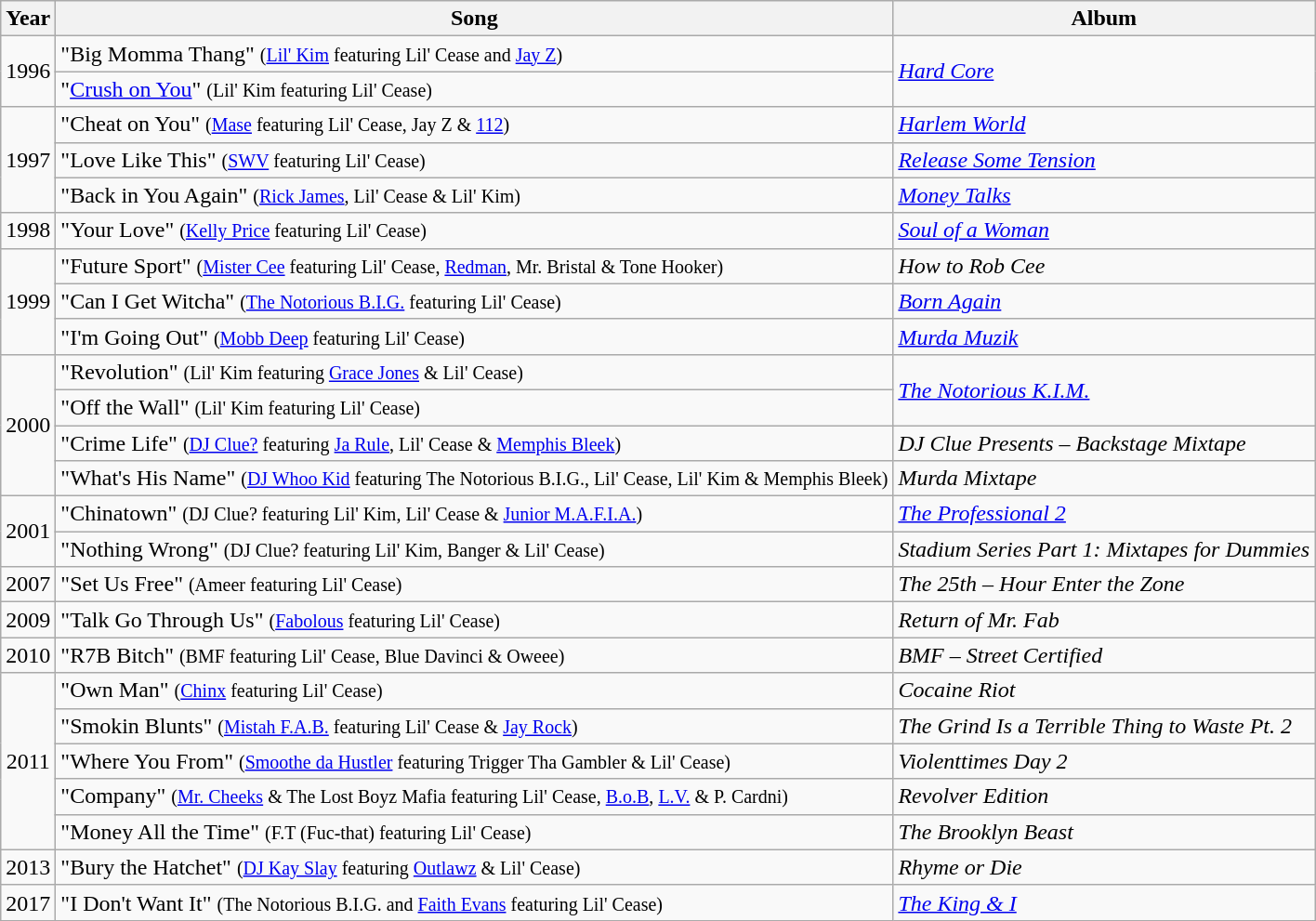<table class="wikitable">
<tr>
<th>Year</th>
<th>Song</th>
<th>Album</th>
</tr>
<tr>
<td style="text-align:center;" rowspan="2">1996</td>
<td align="left">"Big Momma Thang" <small>(<a href='#'>Lil' Kim</a> featuring Lil' Cease and <a href='#'>Jay Z</a>) </small></td>
<td rowspan="2"><em><a href='#'>Hard Core</a></em></td>
</tr>
<tr>
<td align="left">"<a href='#'>Crush on You</a>" <small> (Lil' Kim featuring Lil' Cease) </small></td>
</tr>
<tr>
<td style="text-align:center;" rowspan="3">1997</td>
<td align="left">"Cheat on You" <small>(<a href='#'>Mase</a> featuring Lil' Cease, Jay Z & <a href='#'>112</a>)</small></td>
<td style="text-align:left;"><em><a href='#'>Harlem World</a></em></td>
</tr>
<tr>
<td align="left">"Love Like This" <small> (<a href='#'>SWV</a> featuring Lil' Cease) </small></td>
<td style="text-align:left;"><em><a href='#'>Release Some Tension</a></em></td>
</tr>
<tr>
<td align="left">"Back in You Again" <small> (<a href='#'>Rick James</a>, Lil' Cease & Lil' Kim) </small></td>
<td style="text-align:left;"><em><a href='#'>Money Talks</a></em></td>
</tr>
<tr>
<td style="text-align:center;">1998</td>
<td align="left">"Your Love" <small> (<a href='#'>Kelly Price</a> featuring Lil' Cease) </small></td>
<td style="text-align:left;"><em><a href='#'>Soul of a Woman</a></em></td>
</tr>
<tr>
<td rowspan="3">1999</td>
<td align="left">"Future Sport" <small> (<a href='#'>Mister Cee</a> featuring  Lil' Cease, <a href='#'>Redman</a>, Mr. Bristal & Tone Hooker) </small></td>
<td align="left"><em>How to Rob Cee</em></td>
</tr>
<tr>
<td>"Can I Get Witcha" <small> (<a href='#'>The Notorious B.I.G.</a> featuring Lil' Cease)</small></td>
<td align="left"><em><a href='#'>Born Again</a></em></td>
</tr>
<tr>
<td>"I'm Going Out" <small> (<a href='#'>Mobb Deep</a> featuring Lil' Cease) </small></td>
<td style="text-align:left;"><em><a href='#'>Murda Muzik</a></em></td>
</tr>
<tr>
<td style="text-align:center;" rowspan="4">2000</td>
<td align="left">"Revolution" <small> (Lil' Kim featuring <a href='#'>Grace Jones</a> & Lil' Cease) </small></td>
<td rowspan="2"><em><a href='#'>The Notorious K.I.M.</a></em></td>
</tr>
<tr>
<td align="left">"Off the Wall" <small> (Lil' Kim featuring Lil' Cease) </small></td>
</tr>
<tr>
<td align="left">"Crime Life" <small> (<a href='#'>DJ Clue?</a> featuring <a href='#'>Ja Rule</a>, Lil' Cease & <a href='#'>Memphis Bleek</a>) </small></td>
<td style="text-align:left;"><em>DJ Clue Presents – Backstage Mixtape</em></td>
</tr>
<tr>
<td align="left">"What's His Name" <small> (<a href='#'>DJ Whoo Kid</a> featuring The Notorious B.I.G., Lil' Cease, Lil' Kim & Memphis Bleek) </small></td>
<td style="text-align:left;"><em>Murda Mixtape</em></td>
</tr>
<tr>
<td style="text-align:center;" rowspan="2">2001</td>
<td align="left">"Chinatown" <small> (DJ Clue? featuring Lil' Kim, Lil' Cease & <a href='#'>Junior M.A.F.I.A.</a>) </small></td>
<td style="text-align:left;"><em><a href='#'>The Professional 2</a></em></td>
</tr>
<tr>
<td align="left">"Nothing Wrong" <small> (DJ Clue? featuring Lil' Kim, Banger & Lil' Cease) </small></td>
<td style="text-align:left;"><em>Stadium Series Part 1: Mixtapes for Dummies</em></td>
</tr>
<tr>
<td style="text-align:center;">2007</td>
<td align="left">"Set Us Free" <small> (Ameer featuring Lil' Cease) </small></td>
<td style="text-align:left;"><em>The 25th – Hour Enter the Zone</em></td>
</tr>
<tr>
<td style="text-align:center;">2009</td>
<td align="left">"Talk Go Through Us" <small> (<a href='#'>Fabolous</a> featuring Lil' Cease) </small></td>
<td style="text-align:left;"><em>Return of Mr. Fab</em></td>
</tr>
<tr>
<td style="text-align:center;">2010</td>
<td align="left">"R7B Bitch" <small> (BMF featuring Lil' Cease, Blue Davinci & Oweee) </small></td>
<td style="text-align:left;"><em>BMF – Street Certified</em></td>
</tr>
<tr>
<td style="text-align:center;" rowspan="5">2011</td>
<td align="left">"Own Man" <small> (<a href='#'>Chinx</a> featuring Lil' Cease) </small></td>
<td style="text-align:left;"><em>Cocaine Riot</em></td>
</tr>
<tr>
<td align="left">"Smokin Blunts" <small> (<a href='#'>Mistah F.A.B.</a> featuring Lil' Cease & <a href='#'>Jay Rock</a>) </small></td>
<td style="text-align:left;"><em>The Grind Is a Terrible Thing to Waste Pt. 2</em></td>
</tr>
<tr>
<td align="left">"Where You From" <small> (<a href='#'>Smoothe da Hustler</a> featuring Trigger Tha Gambler & Lil' Cease)</small></td>
<td style="text-align:left;"><em>Violenttimes Day 2</em></td>
</tr>
<tr>
<td align="left">"Company" <small> (<a href='#'>Mr. Cheeks</a> & The Lost Boyz Mafia featuring Lil' Cease, <a href='#'>B.o.B</a>, <a href='#'>L.V.</a> & P. Cardni) </small></td>
<td style="text-align:left;"><em>Revolver Edition</em></td>
</tr>
<tr>
<td align="left">"Money All the Time" <small> (F.T (Fuc-that) featuring Lil' Cease) </small></td>
<td style="text-align:left;"><em>The Brooklyn Beast</em></td>
</tr>
<tr>
<td style="text-align:center;">2013</td>
<td align="left">"Bury the Hatchet" <small> (<a href='#'>DJ Kay Slay</a> featuring <a href='#'>Outlawz</a> & Lil' Cease) </small></td>
<td style="text-align:left;"><em>Rhyme or Die</em></td>
</tr>
<tr>
<td style="text-align:center;">2017</td>
<td align="left">"I Don't Want It" <small>(The Notorious B.I.G. and <a href='#'>Faith Evans</a> featuring Lil' Cease) </small></td>
<td style="text-align:left;"><em><a href='#'>The King & I</a></em></td>
</tr>
</table>
